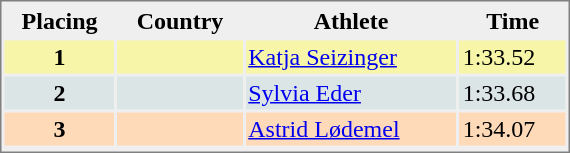<table style="border-style:solid;border-width:1px;border-color:#808080;background-color:#EFEFEF" cellspacing="2" cellpadding="2" width="380px">
<tr bgcolor="#EFEFEF">
<th>Placing</th>
<th>Country</th>
<th>Athlete</th>
<th>Time</th>
</tr>
<tr align="center" valign="top" bgcolor="#F7F6A8">
<th>1</th>
<td></td>
<td align="left"><a href='#'>Katja Seizinger</a></td>
<td align="left">1:33.52</td>
</tr>
<tr align="center" valign="top" bgcolor="#DCE5E5">
<th>2</th>
<td></td>
<td align="left"><a href='#'>Sylvia Eder</a></td>
<td align="left">1:33.68</td>
</tr>
<tr align="center" valign="top" bgcolor="#FFDAB9">
<th>3</th>
<td></td>
<td align="left"><a href='#'>Astrid Lødemel</a></td>
<td align="left">1:34.07</td>
</tr>
<tr align="center" valign="top" bgcolor="#FFFFFF">
</tr>
</table>
